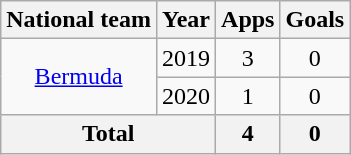<table class="wikitable" style="text-align:center">
<tr>
<th>National team</th>
<th>Year</th>
<th>Apps</th>
<th>Goals</th>
</tr>
<tr>
<td rowspan="2"><a href='#'>Bermuda</a></td>
<td>2019</td>
<td>3</td>
<td>0</td>
</tr>
<tr>
<td>2020</td>
<td>1</td>
<td>0</td>
</tr>
<tr>
<th colspan=2>Total</th>
<th>4</th>
<th>0</th>
</tr>
</table>
